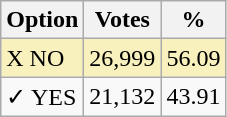<table class="wikitable">
<tr>
<th>Option</th>
<th>Votes</th>
<th>%</th>
</tr>
<tr>
<td style=background:#f8f1bd>X NO</td>
<td style=background:#f8f1bd>26,999</td>
<td style=background:#f8f1bd>56.09</td>
</tr>
<tr>
<td>✓ YES</td>
<td>21,132</td>
<td>43.91</td>
</tr>
</table>
